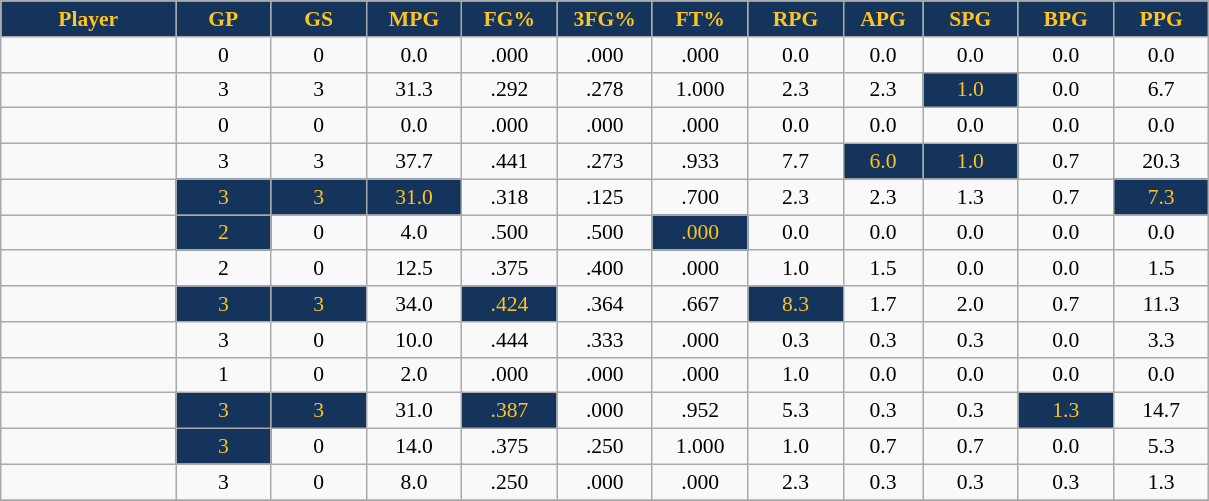<table class="wikitable sortable" style="text-align:center;font-size:90%">
<tr>
<th style="background:#14345B;color:#ffc322;" width="11%">Player</th>
<th style="background:#14345B;color:#ffc322;" width="6%">GP</th>
<th style="background:#14345B;color:#ffc322;" width="6%">GS</th>
<th style="background:#14345B;color:#ffc322;" width="6%">MPG</th>
<th style="background:#14345B;color:#ffc322;" width="6%">FG%</th>
<th style="background:#14345B;color:#ffc322;" width="6%">3FG%</th>
<th style="background:#14345B;color:#ffc322;" width="6%">FT%</th>
<th style="background:#14345B;color:#ffc322;" width="6%">RPG</th>
<th style="background:#14345B;color:#ffc322;" width="5%">APG</th>
<th style="background:#14345B;color:#ffc322;" width="6%">SPG</th>
<th style="background:#14345B;color:#ffc322;" width="6%">BPG</th>
<th style="background:#14345B;color:#ffc322;" width="6%">PPG</th>
</tr>
<tr>
<td></td>
<td>0</td>
<td>0</td>
<td>0.0</td>
<td>.000</td>
<td>.000</td>
<td>.000</td>
<td>0.0</td>
<td>0.0</td>
<td>0.0</td>
<td>0.0</td>
<td>0.0</td>
</tr>
<tr>
<td></td>
<td>3</td>
<td>3</td>
<td>31.3</td>
<td>.292</td>
<td>.278</td>
<td>1.000</td>
<td>2.3</td>
<td>2.3</td>
<td style="background:#14345B;color:#ffc322;">1.0</td>
<td>0.0</td>
<td>6.7</td>
</tr>
<tr>
<td></td>
<td>0</td>
<td>0</td>
<td>0.0</td>
<td>.000</td>
<td>.000</td>
<td>.000</td>
<td>0.0</td>
<td>0.0</td>
<td>0.0</td>
<td>0.0</td>
<td>0.0</td>
</tr>
<tr>
<td></td>
<td>3</td>
<td>3</td>
<td>37.7</td>
<td>.441</td>
<td>.273</td>
<td>.933</td>
<td>7.7</td>
<td style="background:#14345B;color:#ffc322;">6.0</td>
<td style="background:#14345B;color:#ffc322;">1.0</td>
<td>0.7</td>
<td>20.3</td>
</tr>
<tr>
<td></td>
<td style="background:#14345B;color:#ffc322;">3</td>
<td style="background:#14345B;color:#ffc322;">3</td>
<td style="background:#14345B;color:#ffc322;">31.0</td>
<td>.318</td>
<td>.125</td>
<td>.700</td>
<td>2.3</td>
<td>2.3</td>
<td>1.3</td>
<td>0.7</td>
<td style="background:#14345B;color:#ffc322;">7.3</td>
</tr>
<tr>
<td></td>
<td style="background:#14345B;color:#ffc322;">2</td>
<td>0</td>
<td>4.0</td>
<td>.500</td>
<td>.500</td>
<td style="background:#14345B;color:#ffc322;">.000</td>
<td>0.0</td>
<td>0.0</td>
<td>0.0</td>
<td>0.0</td>
<td>0.0</td>
</tr>
<tr>
<td></td>
<td>2</td>
<td>0</td>
<td>12.5</td>
<td>.375</td>
<td>.400</td>
<td>.000</td>
<td>1.0</td>
<td>1.5</td>
<td>0.0</td>
<td>0.0</td>
<td>1.5</td>
</tr>
<tr>
<td></td>
<td style="background:#14345B;color:#ffc322;">3</td>
<td style="background:#14345B;color:#ffc322;">3</td>
<td>34.0</td>
<td style="background:#14345B;color:#ffc322;">.424</td>
<td>.364</td>
<td>.667</td>
<td style="background:#14345B;color:#ffc322;">8.3</td>
<td>1.7</td>
<td>2.0</td>
<td>0.7</td>
<td>11.3</td>
</tr>
<tr>
<td></td>
<td>3</td>
<td>0</td>
<td>10.0</td>
<td>.444</td>
<td>.333</td>
<td>.000</td>
<td>0.3</td>
<td>0.3</td>
<td>0.3</td>
<td>0.0</td>
<td>3.3</td>
</tr>
<tr>
<td></td>
<td>1</td>
<td>0</td>
<td>2.0</td>
<td>.000</td>
<td>.000</td>
<td>.000</td>
<td>1.0</td>
<td>0.0</td>
<td>0.0</td>
<td>0.0</td>
<td>0.0</td>
</tr>
<tr>
<td></td>
<td style="background:#14345B;color:#ffc322;">3</td>
<td style="background:#14345B;color:#ffc322;">3</td>
<td>31.0</td>
<td style="background:#14345B;color:#ffc322;">.387</td>
<td>.000</td>
<td>.952</td>
<td>5.3</td>
<td>0.3</td>
<td>0.3</td>
<td style="background:#14345B;color:#ffc322;">1.3</td>
<td>14.7</td>
</tr>
<tr>
<td></td>
<td style="background:#14345B;color:#ffc322;">3</td>
<td>0</td>
<td>14.0</td>
<td>.375</td>
<td>.250</td>
<td>1.000</td>
<td>1.0</td>
<td>0.7</td>
<td>0.7</td>
<td>0.0</td>
<td>5.3</td>
</tr>
<tr>
<td></td>
<td>3</td>
<td>0</td>
<td>8.0</td>
<td>.250</td>
<td>.000</td>
<td>.000</td>
<td>2.3</td>
<td>0.3</td>
<td>0.3</td>
<td>0.3</td>
<td>1.3</td>
</tr>
<tr>
</tr>
</table>
